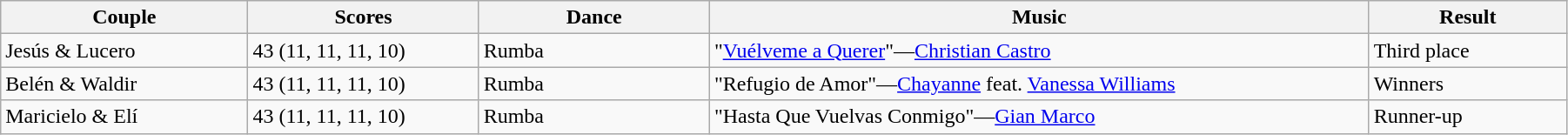<table class="wikitable sortable" style="width:95%; white-space:nowrap;">
<tr>
<th style="width:15%;">Couple</th>
<th style="width:14%;">Scores</th>
<th style="width:14%;">Dance</th>
<th style="width:40%;">Music</th>
<th style="width:12%;">Result</th>
</tr>
<tr>
<td>Jesús & Lucero</td>
<td>43 (11, 11, 11, 10)</td>
<td>Rumba</td>
<td>"<a href='#'>Vuélveme a Querer</a>"—<a href='#'>Christian Castro</a></td>
<td>Third place</td>
</tr>
<tr>
<td>Belén & Waldir</td>
<td>43 (11, 11, 11, 10)</td>
<td>Rumba</td>
<td>"Refugio de Amor"—<a href='#'>Chayanne</a> feat. <a href='#'>Vanessa Williams</a></td>
<td>Winners</td>
</tr>
<tr>
<td>Maricielo & Elí</td>
<td>43 (11, 11, 11, 10)</td>
<td>Rumba</td>
<td>"Hasta Que Vuelvas Conmigo"—<a href='#'>Gian Marco</a></td>
<td>Runner-up</td>
</tr>
</table>
